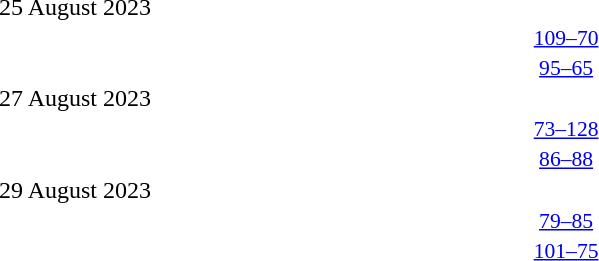<table style="width:100%;" cellspacing="1">
<tr>
<th width=25%></th>
<th width=2%></th>
<th width=6%></th>
<th width=2%></th>
<th width=25%></th>
</tr>
<tr>
<td>25 August 2023</td>
</tr>
<tr style=font-size:90%>
<td align=right></td>
<td></td>
<td align=center><a href='#'>109–70</a></td>
<td></td>
<td></td>
<td></td>
</tr>
<tr style=font-size:90%>
<td align=right></td>
<td></td>
<td align=center><a href='#'>95–65</a></td>
<td></td>
<td></td>
<td></td>
</tr>
<tr>
<td>27 August 2023</td>
</tr>
<tr style=font-size:90%>
<td align=right></td>
<td></td>
<td align=center><a href='#'>73–128</a></td>
<td></td>
<td></td>
<td></td>
</tr>
<tr style=font-size:90%>
<td align=right></td>
<td></td>
<td align=center><a href='#'>86–88</a></td>
<td></td>
<td></td>
<td></td>
</tr>
<tr>
<td>29 August 2023</td>
</tr>
<tr style=font-size:90%>
<td align=right></td>
<td></td>
<td align=center><a href='#'>79–85</a></td>
<td></td>
<td></td>
<td></td>
</tr>
<tr style=font-size:90%>
<td align=right></td>
<td></td>
<td align=center><a href='#'>101–75</a></td>
<td></td>
<td></td>
<td></td>
</tr>
</table>
